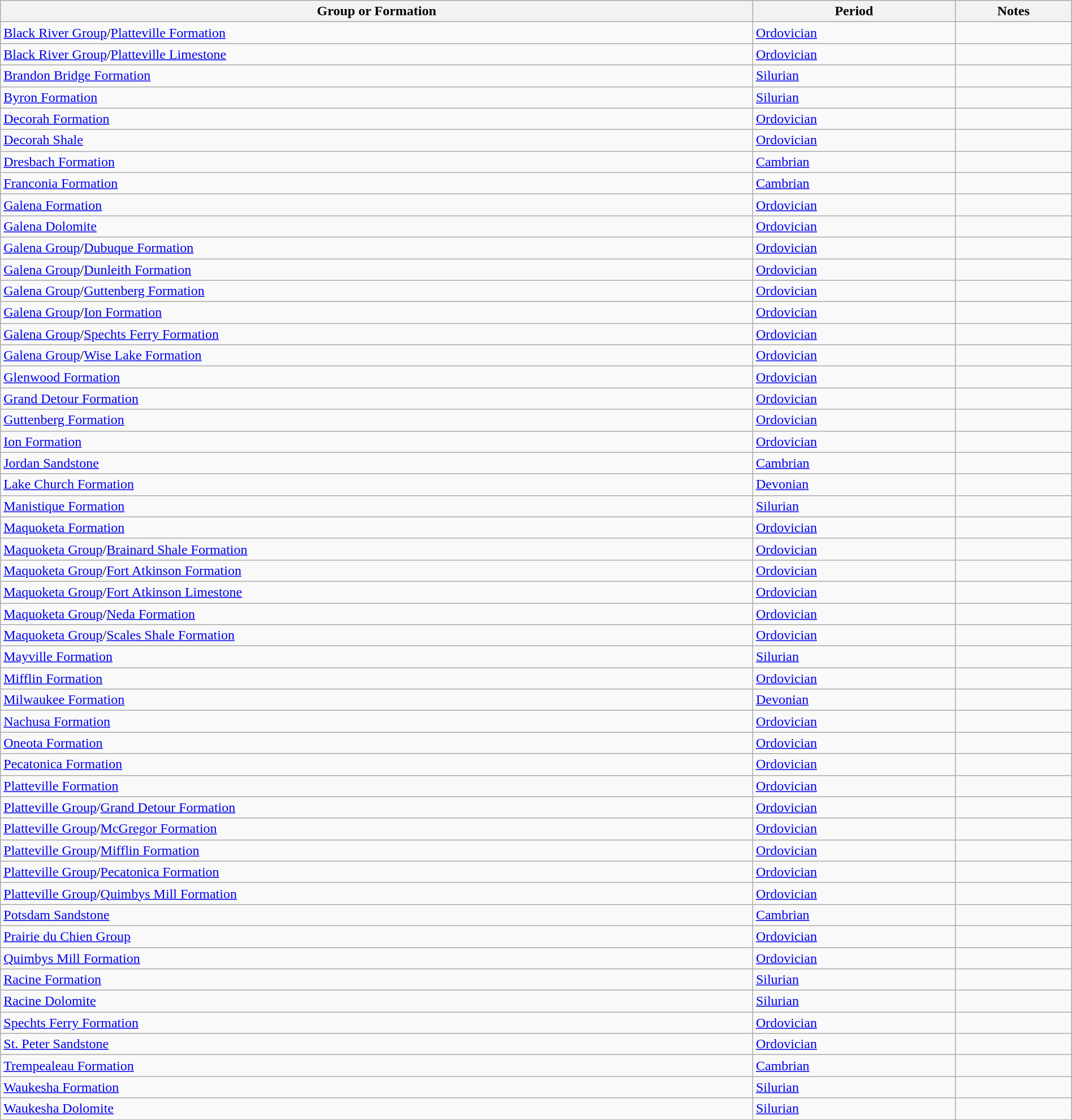<table class="wikitable sortable" style="width: 100%;">
<tr>
<th>Group or Formation</th>
<th>Period</th>
<th class="unsortable">Notes</th>
</tr>
<tr>
<td><a href='#'>Black River Group</a>/<a href='#'>Platteville Formation</a></td>
<td><a href='#'>Ordovician</a></td>
<td></td>
</tr>
<tr>
<td><a href='#'>Black River Group</a>/<a href='#'>Platteville Limestone</a></td>
<td><a href='#'>Ordovician</a></td>
<td></td>
</tr>
<tr>
<td><a href='#'>Brandon Bridge Formation</a></td>
<td><a href='#'>Silurian</a></td>
<td></td>
</tr>
<tr>
<td><a href='#'>Byron Formation</a></td>
<td><a href='#'>Silurian</a></td>
<td></td>
</tr>
<tr>
<td><a href='#'>Decorah Formation</a></td>
<td><a href='#'>Ordovician</a></td>
<td></td>
</tr>
<tr>
<td><a href='#'>Decorah Shale</a></td>
<td><a href='#'>Ordovician</a></td>
<td></td>
</tr>
<tr>
<td><a href='#'>Dresbach Formation</a></td>
<td><a href='#'>Cambrian</a></td>
<td></td>
</tr>
<tr>
<td><a href='#'>Franconia Formation</a></td>
<td><a href='#'>Cambrian</a></td>
<td></td>
</tr>
<tr>
<td><a href='#'>Galena Formation</a></td>
<td><a href='#'>Ordovician</a></td>
<td></td>
</tr>
<tr>
<td><a href='#'>Galena Dolomite</a></td>
<td><a href='#'>Ordovician</a></td>
<td></td>
</tr>
<tr>
<td><a href='#'>Galena Group</a>/<a href='#'>Dubuque Formation</a></td>
<td><a href='#'>Ordovician</a></td>
<td></td>
</tr>
<tr>
<td><a href='#'>Galena Group</a>/<a href='#'>Dunleith Formation</a></td>
<td><a href='#'>Ordovician</a></td>
<td></td>
</tr>
<tr>
<td><a href='#'>Galena Group</a>/<a href='#'>Guttenberg Formation</a></td>
<td><a href='#'>Ordovician</a></td>
<td></td>
</tr>
<tr>
<td><a href='#'>Galena Group</a>/<a href='#'>Ion Formation</a></td>
<td><a href='#'>Ordovician</a></td>
<td></td>
</tr>
<tr>
<td><a href='#'>Galena Group</a>/<a href='#'>Spechts Ferry Formation</a></td>
<td><a href='#'>Ordovician</a></td>
<td></td>
</tr>
<tr>
<td><a href='#'>Galena Group</a>/<a href='#'>Wise Lake Formation</a></td>
<td><a href='#'>Ordovician</a></td>
<td></td>
</tr>
<tr>
<td><a href='#'>Glenwood Formation</a></td>
<td><a href='#'>Ordovician</a></td>
<td></td>
</tr>
<tr>
<td><a href='#'>Grand Detour Formation</a></td>
<td><a href='#'>Ordovician</a></td>
<td></td>
</tr>
<tr>
<td><a href='#'>Guttenberg Formation</a></td>
<td><a href='#'>Ordovician</a></td>
<td></td>
</tr>
<tr>
<td><a href='#'>Ion Formation</a></td>
<td><a href='#'>Ordovician</a></td>
<td></td>
</tr>
<tr>
<td><a href='#'>Jordan Sandstone</a></td>
<td><a href='#'>Cambrian</a></td>
<td></td>
</tr>
<tr>
<td><a href='#'>Lake Church Formation</a></td>
<td><a href='#'>Devonian</a></td>
<td></td>
</tr>
<tr>
<td><a href='#'>Manistique Formation</a></td>
<td><a href='#'>Silurian</a></td>
<td></td>
</tr>
<tr>
<td><a href='#'>Maquoketa Formation</a></td>
<td><a href='#'>Ordovician</a></td>
<td></td>
</tr>
<tr>
<td><a href='#'>Maquoketa Group</a>/<a href='#'>Brainard Shale Formation</a></td>
<td><a href='#'>Ordovician</a></td>
<td></td>
</tr>
<tr>
<td><a href='#'>Maquoketa Group</a>/<a href='#'>Fort Atkinson Formation</a></td>
<td><a href='#'>Ordovician</a></td>
<td></td>
</tr>
<tr>
<td><a href='#'>Maquoketa Group</a>/<a href='#'>Fort Atkinson Limestone</a></td>
<td><a href='#'>Ordovician</a></td>
<td></td>
</tr>
<tr>
<td><a href='#'>Maquoketa Group</a>/<a href='#'>Neda Formation</a></td>
<td><a href='#'>Ordovician</a></td>
<td></td>
</tr>
<tr>
<td><a href='#'>Maquoketa Group</a>/<a href='#'>Scales Shale Formation</a></td>
<td><a href='#'>Ordovician</a></td>
<td></td>
</tr>
<tr>
<td><a href='#'>Mayville Formation</a></td>
<td><a href='#'>Silurian</a></td>
<td></td>
</tr>
<tr>
<td><a href='#'>Mifflin Formation</a></td>
<td><a href='#'>Ordovician</a></td>
<td></td>
</tr>
<tr>
<td><a href='#'>Milwaukee Formation</a></td>
<td><a href='#'>Devonian</a></td>
<td></td>
</tr>
<tr>
<td><a href='#'>Nachusa Formation</a></td>
<td><a href='#'>Ordovician</a></td>
<td></td>
</tr>
<tr>
<td><a href='#'>Oneota Formation</a></td>
<td><a href='#'>Ordovician</a></td>
<td></td>
</tr>
<tr>
<td><a href='#'>Pecatonica Formation</a></td>
<td><a href='#'>Ordovician</a></td>
<td></td>
</tr>
<tr>
<td><a href='#'>Platteville Formation</a></td>
<td><a href='#'>Ordovician</a></td>
<td></td>
</tr>
<tr>
<td><a href='#'>Platteville Group</a>/<a href='#'>Grand Detour Formation</a></td>
<td><a href='#'>Ordovician</a></td>
<td></td>
</tr>
<tr>
<td><a href='#'>Platteville Group</a>/<a href='#'>McGregor Formation</a></td>
<td><a href='#'>Ordovician</a></td>
<td></td>
</tr>
<tr>
<td><a href='#'>Platteville Group</a>/<a href='#'>Mifflin Formation</a></td>
<td><a href='#'>Ordovician</a></td>
<td></td>
</tr>
<tr>
<td><a href='#'>Platteville Group</a>/<a href='#'>Pecatonica Formation</a></td>
<td><a href='#'>Ordovician</a></td>
<td></td>
</tr>
<tr>
<td><a href='#'>Platteville Group</a>/<a href='#'>Quimbys Mill Formation</a></td>
<td><a href='#'>Ordovician</a></td>
<td></td>
</tr>
<tr>
<td><a href='#'>Potsdam Sandstone</a></td>
<td><a href='#'>Cambrian</a></td>
<td></td>
</tr>
<tr>
<td><a href='#'>Prairie du Chien Group</a></td>
<td><a href='#'>Ordovician</a></td>
<td></td>
</tr>
<tr>
<td><a href='#'>Quimbys Mill Formation</a></td>
<td><a href='#'>Ordovician</a></td>
<td></td>
</tr>
<tr>
<td><a href='#'>Racine Formation</a></td>
<td><a href='#'>Silurian</a></td>
<td></td>
</tr>
<tr>
<td><a href='#'>Racine Dolomite</a></td>
<td><a href='#'>Silurian</a></td>
<td></td>
</tr>
<tr>
<td><a href='#'>Spechts Ferry Formation</a></td>
<td><a href='#'>Ordovician</a></td>
<td></td>
</tr>
<tr>
<td><a href='#'>St. Peter Sandstone</a></td>
<td><a href='#'>Ordovician</a></td>
<td></td>
</tr>
<tr>
<td><a href='#'>Trempealeau Formation</a></td>
<td><a href='#'>Cambrian</a></td>
<td></td>
</tr>
<tr>
<td><a href='#'>Waukesha Formation</a></td>
<td><a href='#'>Silurian</a></td>
<td></td>
</tr>
<tr>
<td><a href='#'>Waukesha Dolomite</a></td>
<td><a href='#'>Silurian</a></td>
<td></td>
</tr>
<tr>
</tr>
</table>
